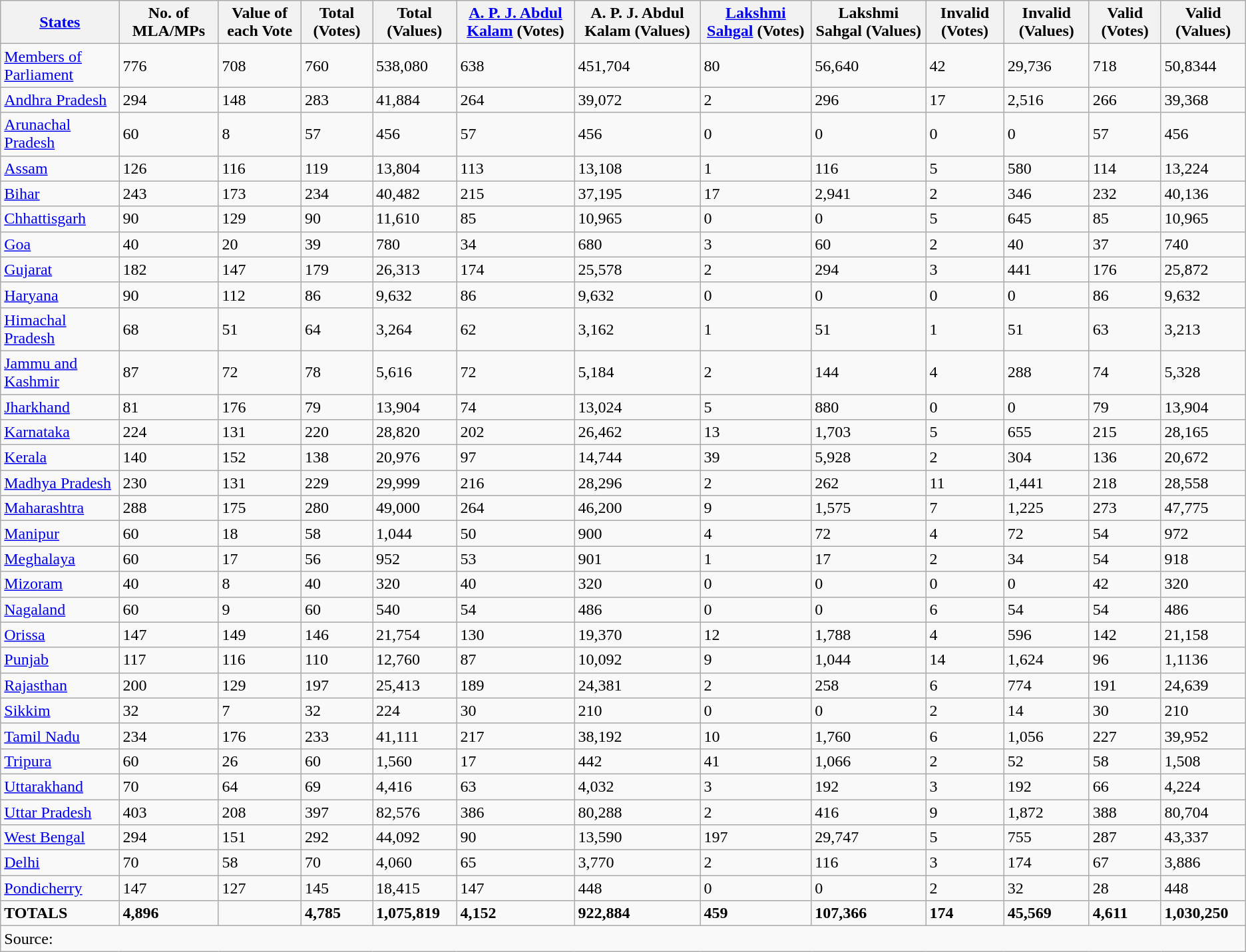<table class="wikitable" border="1">
<tr>
<th><a href='#'>States</a></th>
<th>No. of MLA/MPs</th>
<th>Value of each Vote</th>
<th>Total (Votes)</th>
<th>Total (Values)</th>
<th><a href='#'>A. P. J. Abdul Kalam</a> (Votes)</th>
<th>A. P. J. Abdul Kalam (Values)</th>
<th><a href='#'>Lakshmi Sahgal</a> (Votes)</th>
<th>Lakshmi Sahgal (Values)</th>
<th>Invalid (Votes)</th>
<th>Invalid (Values)</th>
<th>Valid (Votes)</th>
<th>Valid (Values)</th>
</tr>
<tr>
<td><a href='#'>Members of Parliament</a></td>
<td>776</td>
<td>708</td>
<td>760</td>
<td>538,080</td>
<td>638</td>
<td>451,704</td>
<td>80</td>
<td>56,640</td>
<td>42</td>
<td>29,736</td>
<td>718</td>
<td>50,8344</td>
</tr>
<tr>
<td><a href='#'>Andhra Pradesh</a></td>
<td>294</td>
<td>148</td>
<td>283</td>
<td>41,884</td>
<td>264</td>
<td>39,072</td>
<td>2</td>
<td>296</td>
<td>17</td>
<td>2,516</td>
<td>266</td>
<td>39,368</td>
</tr>
<tr>
<td><a href='#'>Arunachal Pradesh</a></td>
<td>60</td>
<td>8</td>
<td>57</td>
<td>456</td>
<td>57</td>
<td>456</td>
<td>0</td>
<td>0</td>
<td>0</td>
<td>0</td>
<td>57</td>
<td>456</td>
</tr>
<tr>
<td><a href='#'>Assam</a></td>
<td>126</td>
<td>116</td>
<td>119</td>
<td>13,804</td>
<td>113</td>
<td>13,108</td>
<td>1</td>
<td>116</td>
<td>5</td>
<td>580</td>
<td>114</td>
<td>13,224</td>
</tr>
<tr>
<td><a href='#'>Bihar</a></td>
<td>243</td>
<td>173</td>
<td>234</td>
<td>40,482</td>
<td>215</td>
<td>37,195</td>
<td>17</td>
<td>2,941</td>
<td>2</td>
<td>346</td>
<td>232</td>
<td>40,136</td>
</tr>
<tr>
<td><a href='#'>Chhattisgarh</a></td>
<td>90</td>
<td>129</td>
<td>90</td>
<td>11,610</td>
<td>85</td>
<td>10,965</td>
<td>0</td>
<td>0</td>
<td>5</td>
<td>645</td>
<td>85</td>
<td>10,965</td>
</tr>
<tr>
<td><a href='#'>Goa</a></td>
<td>40</td>
<td>20</td>
<td>39</td>
<td>780</td>
<td>34</td>
<td>680</td>
<td>3</td>
<td>60</td>
<td>2</td>
<td>40</td>
<td>37</td>
<td>740</td>
</tr>
<tr>
<td><a href='#'>Gujarat</a></td>
<td>182</td>
<td>147</td>
<td>179</td>
<td>26,313</td>
<td>174</td>
<td>25,578</td>
<td>2</td>
<td>294</td>
<td>3</td>
<td>441</td>
<td>176</td>
<td>25,872</td>
</tr>
<tr>
<td><a href='#'>Haryana</a></td>
<td>90</td>
<td>112</td>
<td>86</td>
<td>9,632</td>
<td>86</td>
<td>9,632</td>
<td>0</td>
<td>0</td>
<td>0</td>
<td>0</td>
<td>86</td>
<td>9,632</td>
</tr>
<tr>
<td><a href='#'>Himachal Pradesh</a></td>
<td>68</td>
<td>51</td>
<td>64</td>
<td>3,264</td>
<td>62</td>
<td>3,162</td>
<td>1</td>
<td>51</td>
<td>1</td>
<td>51</td>
<td>63</td>
<td>3,213</td>
</tr>
<tr>
<td><a href='#'>Jammu and Kashmir</a></td>
<td>87</td>
<td>72</td>
<td>78</td>
<td>5,616</td>
<td>72</td>
<td>5,184</td>
<td>2</td>
<td>144</td>
<td>4</td>
<td>288</td>
<td>74</td>
<td>5,328</td>
</tr>
<tr>
<td><a href='#'>Jharkhand</a></td>
<td>81</td>
<td>176</td>
<td>79</td>
<td>13,904</td>
<td>74</td>
<td>13,024</td>
<td>5</td>
<td>880</td>
<td>0</td>
<td>0</td>
<td>79</td>
<td>13,904</td>
</tr>
<tr>
<td><a href='#'>Karnataka</a></td>
<td>224</td>
<td>131</td>
<td>220</td>
<td>28,820</td>
<td>202</td>
<td>26,462</td>
<td>13</td>
<td>1,703</td>
<td>5</td>
<td>655</td>
<td>215</td>
<td>28,165</td>
</tr>
<tr>
<td><a href='#'>Kerala</a></td>
<td>140</td>
<td>152</td>
<td>138</td>
<td>20,976</td>
<td>97</td>
<td>14,744</td>
<td>39</td>
<td>5,928</td>
<td>2</td>
<td>304</td>
<td>136</td>
<td>20,672</td>
</tr>
<tr>
<td><a href='#'>Madhya Pradesh</a></td>
<td>230</td>
<td>131</td>
<td>229</td>
<td>29,999</td>
<td>216</td>
<td>28,296</td>
<td>2</td>
<td>262</td>
<td>11</td>
<td>1,441</td>
<td>218</td>
<td>28,558</td>
</tr>
<tr>
<td><a href='#'>Maharashtra</a></td>
<td>288</td>
<td>175</td>
<td>280</td>
<td>49,000</td>
<td>264</td>
<td>46,200</td>
<td>9</td>
<td>1,575</td>
<td>7</td>
<td>1,225</td>
<td>273</td>
<td>47,775</td>
</tr>
<tr>
<td><a href='#'>Manipur</a></td>
<td>60</td>
<td>18</td>
<td>58</td>
<td>1,044</td>
<td>50</td>
<td>900</td>
<td>4</td>
<td>72</td>
<td>4</td>
<td>72</td>
<td>54</td>
<td>972</td>
</tr>
<tr>
<td><a href='#'>Meghalaya</a></td>
<td>60</td>
<td>17</td>
<td>56</td>
<td>952</td>
<td>53</td>
<td>901</td>
<td>1</td>
<td>17</td>
<td>2</td>
<td>34</td>
<td>54</td>
<td>918</td>
</tr>
<tr>
<td><a href='#'>Mizoram</a></td>
<td>40</td>
<td>8</td>
<td>40</td>
<td>320</td>
<td>40</td>
<td>320</td>
<td>0</td>
<td>0</td>
<td>0</td>
<td>0</td>
<td>42</td>
<td>320</td>
</tr>
<tr>
<td><a href='#'>Nagaland</a></td>
<td>60</td>
<td>9</td>
<td>60</td>
<td>540</td>
<td>54</td>
<td>486</td>
<td>0</td>
<td>0</td>
<td>6</td>
<td>54</td>
<td>54</td>
<td>486</td>
</tr>
<tr>
<td><a href='#'>Orissa</a></td>
<td>147</td>
<td>149</td>
<td>146</td>
<td>21,754</td>
<td>130</td>
<td>19,370</td>
<td>12</td>
<td>1,788</td>
<td>4</td>
<td>596</td>
<td>142</td>
<td>21,158</td>
</tr>
<tr>
<td><a href='#'>Punjab</a></td>
<td>117</td>
<td>116</td>
<td>110</td>
<td>12,760</td>
<td>87</td>
<td>10,092</td>
<td>9</td>
<td>1,044</td>
<td>14</td>
<td>1,624</td>
<td>96</td>
<td>1,1136</td>
</tr>
<tr>
<td><a href='#'>Rajasthan</a></td>
<td>200</td>
<td>129</td>
<td>197</td>
<td>25,413</td>
<td>189</td>
<td>24,381</td>
<td>2</td>
<td>258</td>
<td>6</td>
<td>774</td>
<td>191</td>
<td>24,639</td>
</tr>
<tr>
<td><a href='#'>Sikkim</a></td>
<td>32</td>
<td>7</td>
<td>32</td>
<td>224</td>
<td>30</td>
<td>210</td>
<td>0</td>
<td>0</td>
<td>2</td>
<td>14</td>
<td>30</td>
<td>210</td>
</tr>
<tr>
<td><a href='#'>Tamil Nadu</a></td>
<td>234</td>
<td>176</td>
<td>233</td>
<td>41,111</td>
<td>217</td>
<td>38,192</td>
<td>10</td>
<td>1,760</td>
<td>6</td>
<td>1,056</td>
<td>227</td>
<td>39,952</td>
</tr>
<tr>
<td><a href='#'>Tripura</a></td>
<td>60</td>
<td>26</td>
<td>60</td>
<td>1,560</td>
<td>17</td>
<td>442</td>
<td>41</td>
<td>1,066</td>
<td>2</td>
<td>52</td>
<td>58</td>
<td>1,508</td>
</tr>
<tr>
<td><a href='#'>Uttarakhand</a></td>
<td>70</td>
<td>64</td>
<td>69</td>
<td>4,416</td>
<td>63</td>
<td>4,032</td>
<td>3</td>
<td>192</td>
<td>3</td>
<td>192</td>
<td>66</td>
<td>4,224</td>
</tr>
<tr>
<td><a href='#'>Uttar Pradesh</a></td>
<td>403</td>
<td>208</td>
<td>397</td>
<td>82,576</td>
<td>386</td>
<td>80,288</td>
<td>2</td>
<td>416</td>
<td>9</td>
<td>1,872</td>
<td>388</td>
<td>80,704</td>
</tr>
<tr>
<td><a href='#'>West Bengal</a></td>
<td>294</td>
<td>151</td>
<td>292</td>
<td>44,092</td>
<td>90</td>
<td>13,590</td>
<td>197</td>
<td>29,747</td>
<td>5</td>
<td>755</td>
<td>287</td>
<td>43,337</td>
</tr>
<tr>
<td><a href='#'>Delhi</a></td>
<td>70</td>
<td>58</td>
<td>70</td>
<td>4,060</td>
<td>65</td>
<td>3,770</td>
<td>2</td>
<td>116</td>
<td>3</td>
<td>174</td>
<td>67</td>
<td>3,886</td>
</tr>
<tr>
<td><a href='#'>Pondicherry</a></td>
<td>147</td>
<td>127</td>
<td>145</td>
<td>18,415</td>
<td>147</td>
<td>448</td>
<td>0</td>
<td>0</td>
<td>2</td>
<td>32</td>
<td>28</td>
<td>448</td>
</tr>
<tr>
<td><strong>TOTALS</strong></td>
<td><strong>4,896</strong></td>
<td></td>
<td><strong>4,785</strong></td>
<td><strong>1,075,819</strong></td>
<td><strong>4,152</strong></td>
<td><strong>922,884</strong></td>
<td><strong>459</strong></td>
<td><strong>107,366</strong></td>
<td><strong>174</strong></td>
<td><strong>45,569</strong></td>
<td><strong>4,611</strong></td>
<td><strong>1,030,250</strong></td>
</tr>
<tr>
<td align=left colspan=13>Source: </td>
</tr>
</table>
